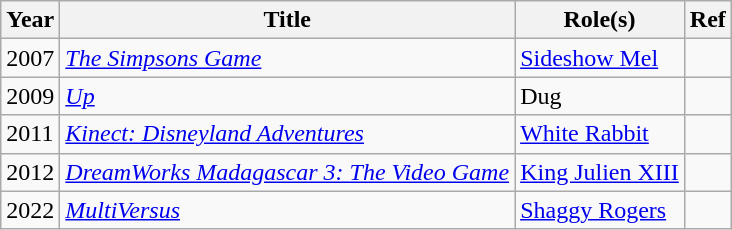<table class="wikitable plainrowheaders sortable">
<tr>
<th scope="col">Year</th>
<th scope="col">Title</th>
<th scope="col">Role(s)</th>
<th scope="col" class="unsortable">Ref</th>
</tr>
<tr>
<td>2007</td>
<td><em><a href='#'>The Simpsons Game</a></em></td>
<td><a href='#'>Sideshow Mel</a></td>
<td></td>
</tr>
<tr>
<td>2009</td>
<td><em><a href='#'>Up</a></em></td>
<td>Dug</td>
<td></td>
</tr>
<tr>
<td>2011</td>
<td><em><a href='#'>Kinect: Disneyland Adventures</a></em></td>
<td><a href='#'>White Rabbit</a></td>
<td></td>
</tr>
<tr>
<td>2012</td>
<td><em><a href='#'>DreamWorks Madagascar 3: The Video Game</a></em></td>
<td><a href='#'>King Julien XIII</a></td>
<td></td>
</tr>
<tr>
<td>2022</td>
<td><em><a href='#'>MultiVersus</a></em></td>
<td><a href='#'>Shaggy Rogers</a></td>
<td></td>
</tr>
</table>
